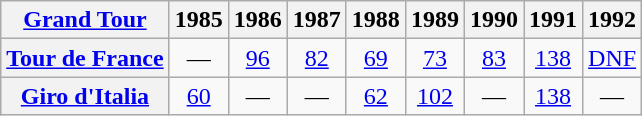<table class="wikitable plainrowheaders">
<tr>
<th scope="col"><a href='#'>Grand Tour</a></th>
<th scope="col">1985</th>
<th scope="col">1986</th>
<th scope="col">1987</th>
<th scope="col">1988</th>
<th scope="col">1989</th>
<th scope="col">1990</th>
<th scope="col">1991</th>
<th scope="col">1992</th>
</tr>
<tr style="text-align:center;">
<th scope="row"> <a href='#'>Tour de France</a></th>
<td>—</td>
<td><a href='#'>96</a></td>
<td><a href='#'>82</a></td>
<td><a href='#'>69</a></td>
<td><a href='#'>73</a></td>
<td><a href='#'>83</a></td>
<td><a href='#'>138</a></td>
<td><a href='#'>DNF</a></td>
</tr>
<tr style="text-align:center;">
<th scope="row"> <a href='#'>Giro d'Italia</a></th>
<td><a href='#'>60</a></td>
<td>—</td>
<td>—</td>
<td><a href='#'>62</a></td>
<td><a href='#'>102</a></td>
<td>—</td>
<td><a href='#'>138</a></td>
<td>—</td>
</tr>
</table>
